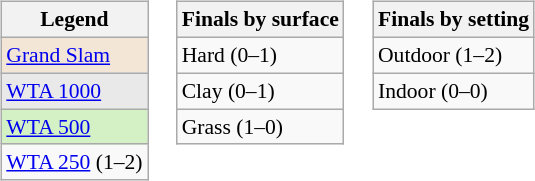<table>
<tr valign=top>
<td><br><table class=wikitable style="font-size:90%">
<tr>
<th>Legend</th>
</tr>
<tr style="background:#f3e6d7;">
<td><a href='#'>Grand Slam</a></td>
</tr>
<tr style="background:#e9e9e9;">
<td><a href='#'>WTA 1000</a></td>
</tr>
<tr style="background:#d4f1c5;">
<td><a href='#'>WTA 500</a></td>
</tr>
<tr>
<td><a href='#'>WTA 250</a> (1–2)</td>
</tr>
</table>
</td>
<td><br><table class=wikitable style="font-size:90%">
<tr>
<th>Finals by surface</th>
</tr>
<tr>
<td>Hard (0–1)</td>
</tr>
<tr>
<td>Clay (0–1)</td>
</tr>
<tr>
<td>Grass (1–0)</td>
</tr>
</table>
</td>
<td><br><table class=wikitable style=font-size:90%>
<tr>
<th>Finals by setting</th>
</tr>
<tr>
<td>Outdoor (1–2)</td>
</tr>
<tr>
<td>Indoor (0–0)</td>
</tr>
</table>
</td>
</tr>
</table>
